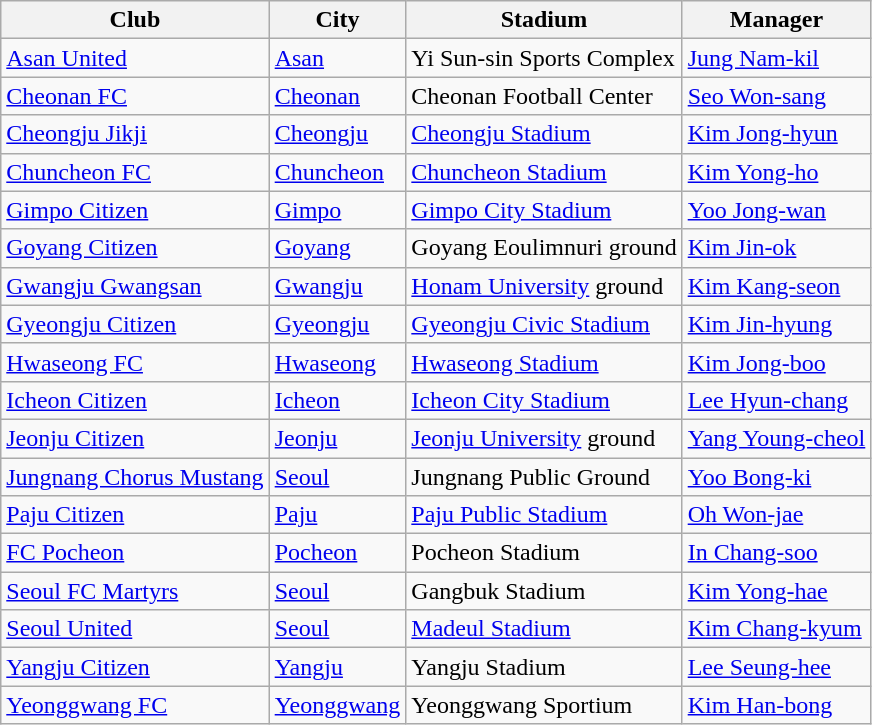<table class="wikitable sortable" style="text-align: left;">
<tr>
<th>Club</th>
<th>City</th>
<th>Stadium</th>
<th>Manager</th>
</tr>
<tr>
<td><a href='#'>Asan United</a></td>
<td><a href='#'>Asan</a></td>
<td>Yi Sun-sin Sports Complex</td>
<td> <a href='#'>Jung Nam-kil</a></td>
</tr>
<tr>
<td><a href='#'>Cheonan FC</a></td>
<td><a href='#'>Cheonan</a></td>
<td>Cheonan Football Center</td>
<td> <a href='#'>Seo Won-sang</a></td>
</tr>
<tr>
<td><a href='#'>Cheongju Jikji</a></td>
<td><a href='#'>Cheongju</a></td>
<td><a href='#'>Cheongju Stadium</a></td>
<td> <a href='#'>Kim Jong-hyun</a></td>
</tr>
<tr>
<td><a href='#'>Chuncheon FC</a></td>
<td><a href='#'>Chuncheon</a></td>
<td><a href='#'>Chuncheon Stadium</a></td>
<td> <a href='#'>Kim Yong-ho</a></td>
</tr>
<tr>
<td><a href='#'>Gimpo Citizen</a></td>
<td><a href='#'>Gimpo</a></td>
<td><a href='#'>Gimpo City Stadium</a></td>
<td> <a href='#'>Yoo Jong-wan</a></td>
</tr>
<tr>
<td><a href='#'>Goyang Citizen</a></td>
<td><a href='#'>Goyang</a></td>
<td>Goyang Eoulimnuri ground</td>
<td> <a href='#'>Kim Jin-ok</a></td>
</tr>
<tr>
<td><a href='#'>Gwangju Gwangsan</a></td>
<td><a href='#'>Gwangju</a></td>
<td><a href='#'>Honam University</a> ground</td>
<td> <a href='#'>Kim Kang-seon</a></td>
</tr>
<tr>
<td><a href='#'>Gyeongju Citizen</a></td>
<td><a href='#'>Gyeongju</a></td>
<td><a href='#'>Gyeongju Civic Stadium</a></td>
<td> <a href='#'>Kim Jin-hyung</a></td>
</tr>
<tr>
<td><a href='#'>Hwaseong FC</a></td>
<td><a href='#'>Hwaseong</a></td>
<td><a href='#'>Hwaseong Stadium</a></td>
<td> <a href='#'>Kim Jong-boo</a></td>
</tr>
<tr>
<td><a href='#'>Icheon Citizen</a></td>
<td><a href='#'>Icheon</a></td>
<td><a href='#'>Icheon City Stadium</a></td>
<td> <a href='#'>Lee Hyun-chang</a></td>
</tr>
<tr>
<td><a href='#'>Jeonju Citizen</a></td>
<td><a href='#'>Jeonju</a></td>
<td><a href='#'>Jeonju University</a> ground</td>
<td> <a href='#'>Yang Young-cheol</a></td>
</tr>
<tr>
<td><a href='#'>Jungnang Chorus Mustang</a></td>
<td><a href='#'>Seoul</a></td>
<td>Jungnang Public Ground</td>
<td> <a href='#'>Yoo Bong-ki</a></td>
</tr>
<tr>
<td><a href='#'>Paju Citizen</a></td>
<td><a href='#'>Paju</a></td>
<td><a href='#'>Paju Public Stadium</a></td>
<td> <a href='#'>Oh Won-jae</a></td>
</tr>
<tr>
<td><a href='#'>FC Pocheon</a></td>
<td><a href='#'>Pocheon</a></td>
<td>Pocheon Stadium</td>
<td> <a href='#'>In Chang-soo</a></td>
</tr>
<tr>
<td><a href='#'>Seoul FC Martyrs</a></td>
<td><a href='#'>Seoul</a></td>
<td>Gangbuk Stadium</td>
<td> <a href='#'>Kim Yong-hae</a></td>
</tr>
<tr>
<td><a href='#'>Seoul United</a></td>
<td><a href='#'>Seoul</a></td>
<td><a href='#'>Madeul Stadium</a></td>
<td> <a href='#'>Kim Chang-kyum</a></td>
</tr>
<tr>
<td><a href='#'>Yangju Citizen</a></td>
<td><a href='#'>Yangju</a></td>
<td>Yangju Stadium</td>
<td> <a href='#'>Lee Seung-hee</a></td>
</tr>
<tr>
<td><a href='#'>Yeonggwang FC</a></td>
<td><a href='#'>Yeonggwang</a></td>
<td>Yeonggwang Sportium</td>
<td> <a href='#'>Kim Han-bong</a></td>
</tr>
</table>
